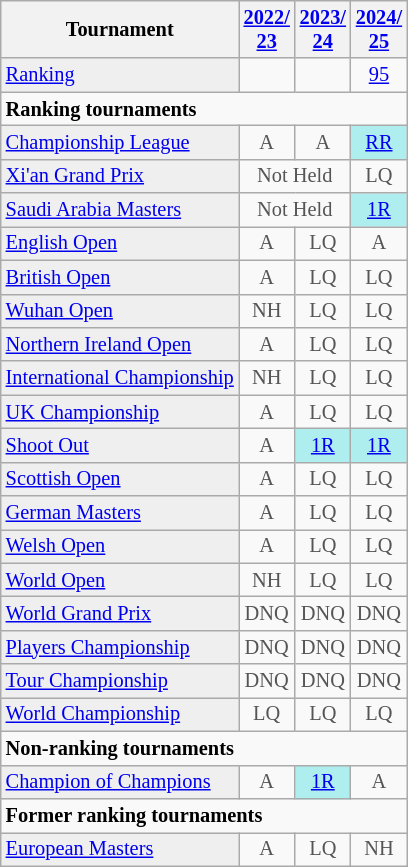<table class="wikitable" style="font-size:85%;">
<tr>
<th>Tournament</th>
<th><a href='#'>2022/<br>23</a></th>
<th><a href='#'>2023/<br>24</a></th>
<th><a href='#'>2024/<br>25</a></th>
</tr>
<tr>
<td style="background:#EFEFEF;"><a href='#'>Ranking</a></td>
<td align="center"></td>
<td align="center"></td>
<td align="center"><a href='#'>95</a></td>
</tr>
<tr>
<td colspan="10"><strong>Ranking tournaments</strong></td>
</tr>
<tr>
<td style="background:#EFEFEF;"><a href='#'>Championship League</a></td>
<td align="center" style="color:#555555;">A</td>
<td align="center" style="color:#555555;">A</td>
<td align="center" style="background:#afeeee;"><a href='#'>RR</a></td>
</tr>
<tr>
<td style="background:#EFEFEF;"><a href='#'>Xi'an Grand Prix</a></td>
<td align="center" colspan="2" style="color:#555555;">Not Held</td>
<td align="center" style="color:#555555;">LQ</td>
</tr>
<tr>
<td style="background:#EFEFEF;"><a href='#'>Saudi Arabia Masters</a></td>
<td align="center" colspan="2" style="color:#555555;">Not Held</td>
<td align="center" style="background:#afeeee;"><a href='#'>1R</a></td>
</tr>
<tr>
<td style="background:#EFEFEF;"><a href='#'>English Open</a></td>
<td align="center" style="color:#555555;">A</td>
<td align="center" style="color:#555555;">LQ</td>
<td align="center" style="color:#555555;">A</td>
</tr>
<tr>
<td style="background:#EFEFEF;"><a href='#'>British Open</a></td>
<td align="center" style="color:#555555;">A</td>
<td align="center" style="color:#555555;">LQ</td>
<td align="center" style="color:#555555;">LQ</td>
</tr>
<tr>
<td style="background:#EFEFEF;"><a href='#'>Wuhan Open</a></td>
<td align="center" style="color:#555555;">NH</td>
<td align="center" style="color:#555555;">LQ</td>
<td align="center" style="color:#555555;">LQ</td>
</tr>
<tr>
<td style="background:#EFEFEF;"><a href='#'>Northern Ireland Open</a></td>
<td align="center" style="color:#555555;">A</td>
<td align="center" style="color:#555555;">LQ</td>
<td align="center" style="color:#555555;">LQ</td>
</tr>
<tr>
<td style="background:#EFEFEF;"><a href='#'>International Championship</a></td>
<td align="center" style="color:#555555;">NH</td>
<td align="center" style="color:#555555;">LQ</td>
<td align="center" style="color:#555555;">LQ</td>
</tr>
<tr>
<td style="background:#EFEFEF;"><a href='#'>UK Championship</a></td>
<td align="center" style="color:#555555;">A</td>
<td align="center" style="color:#555555;">LQ</td>
<td align="center" style="color:#555555;">LQ</td>
</tr>
<tr>
<td style="background:#EFEFEF;"><a href='#'>Shoot Out</a></td>
<td align="center" style="color:#555555;">A</td>
<td align="center" style="background:#afeeee;"><a href='#'>1R</a></td>
<td align="center" style="background:#afeeee;"><a href='#'>1R</a></td>
</tr>
<tr>
<td style="background:#EFEFEF;"><a href='#'>Scottish Open</a></td>
<td align="center" style="color:#555555;">A</td>
<td align="center" style="color:#555555;">LQ</td>
<td align="center" style="color:#555555;">LQ</td>
</tr>
<tr>
<td style="background:#EFEFEF;"><a href='#'>German Masters</a></td>
<td align="center" style="color:#555555;">A</td>
<td align="center" style="color:#555555;">LQ</td>
<td align="center" style="color:#555555;">LQ</td>
</tr>
<tr>
<td style="background:#EFEFEF;"><a href='#'>Welsh Open</a></td>
<td align="center" style="color:#555555;">A</td>
<td align="center" style="color:#555555;">LQ</td>
<td align="center" style="color:#555555;">LQ</td>
</tr>
<tr>
<td style="background:#EFEFEF;"><a href='#'>World Open</a></td>
<td align="center" style="color:#555555;">NH</td>
<td align="center" style="color:#555555;">LQ</td>
<td align="center" style="color:#555555;">LQ</td>
</tr>
<tr>
<td style="background:#EFEFEF;"><a href='#'>World Grand Prix</a></td>
<td align="center" style="color:#555555;">DNQ</td>
<td align="center" style="color:#555555;">DNQ</td>
<td align="center" style="color:#555555;">DNQ</td>
</tr>
<tr>
<td style="background:#EFEFEF;"><a href='#'>Players Championship</a></td>
<td align="center" style="color:#555555;">DNQ</td>
<td align="center" style="color:#555555;">DNQ</td>
<td align="center" style="color:#555555;">DNQ</td>
</tr>
<tr>
<td style="background:#EFEFEF;"><a href='#'>Tour Championship</a></td>
<td align="center" style="color:#555555;">DNQ</td>
<td align="center" style="color:#555555;">DNQ</td>
<td align="center" style="color:#555555;">DNQ</td>
</tr>
<tr>
<td style="background:#EFEFEF;"><a href='#'>World Championship</a></td>
<td align="center" style="color:#555555;">LQ</td>
<td align="center" style="color:#555555;">LQ</td>
<td align="center" style="color:#555555;">LQ</td>
</tr>
<tr>
<td colspan="10"><strong>Non-ranking tournaments</strong></td>
</tr>
<tr>
<td style="background:#EFEFEF;"><a href='#'>Champion of Champions</a></td>
<td align="center" style="color:#555555;">A</td>
<td align="center" style="background:#afeeee;"><a href='#'>1R</a></td>
<td align="center" style="color:#555555;">A</td>
</tr>
<tr>
<td colspan="10"><strong>Former ranking tournaments</strong></td>
</tr>
<tr>
<td style="background:#EFEFEF;"><a href='#'>European Masters</a></td>
<td align="center" style="color:#555555;">A</td>
<td align="center" style="color:#555555;">LQ</td>
<td align="center" style="color:#555555;">NH</td>
</tr>
</table>
